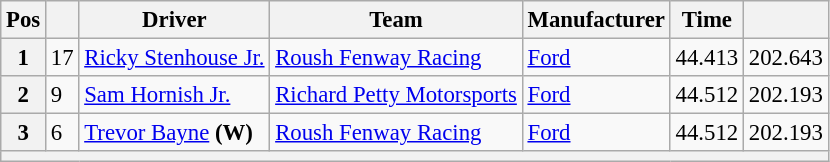<table class="wikitable" style="font-size:95%">
<tr>
<th>Pos</th>
<th></th>
<th>Driver</th>
<th>Team</th>
<th>Manufacturer</th>
<th>Time</th>
<th></th>
</tr>
<tr>
<th>1</th>
<td>17</td>
<td><a href='#'>Ricky Stenhouse Jr.</a></td>
<td><a href='#'>Roush Fenway Racing</a></td>
<td><a href='#'>Ford</a></td>
<td>44.413</td>
<td>202.643</td>
</tr>
<tr>
<th>2</th>
<td>9</td>
<td><a href='#'>Sam Hornish Jr.</a></td>
<td><a href='#'>Richard Petty Motorsports</a></td>
<td><a href='#'>Ford</a></td>
<td>44.512</td>
<td>202.193</td>
</tr>
<tr>
<th>3</th>
<td>6</td>
<td><a href='#'>Trevor Bayne</a> <strong>(W)</strong></td>
<td><a href='#'>Roush Fenway Racing</a></td>
<td><a href='#'>Ford</a></td>
<td>44.512</td>
<td>202.193</td>
</tr>
<tr>
<th colspan="7"></th>
</tr>
</table>
